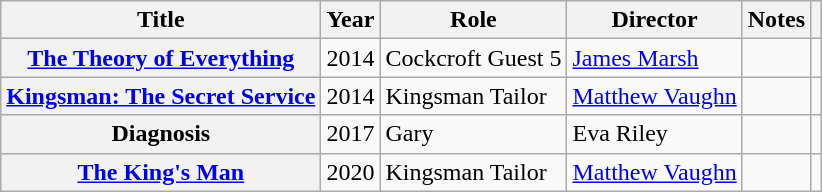<table class="wikitable plainrowheaders sortable" style="margin-right: 0;">
<tr>
<th scope="col">Title</th>
<th scope="col">Year</th>
<th scope="col">Role</th>
<th scope="col">Director</th>
<th scope="col" class="unsortable">Notes</th>
<th scope="col" class="unsortable"></th>
</tr>
<tr>
<th><a href='#'>The Theory of Everything</a></th>
<td style="text-align:center;">2014</td>
<td>Cockcroft Guest 5</td>
<td><a href='#'>James Marsh</a></td>
<td></td>
<td></td>
</tr>
<tr>
<th><a href='#'>Kingsman: The Secret Service</a></th>
<td style="text-align:center;">2014</td>
<td>Kingsman Tailor</td>
<td><a href='#'>Matthew Vaughn</a></td>
<td></td>
<td></td>
</tr>
<tr>
<th>Diagnosis</th>
<td style="text-align:center;">2017</td>
<td>Gary</td>
<td>Eva Riley</td>
<td></td>
<td></td>
</tr>
<tr>
<th><a href='#'>The King's Man</a></th>
<td style="text-align:center;">2020</td>
<td>Kingsman Tailor</td>
<td><a href='#'>Matthew Vaughn</a></td>
<td></td>
<td></td>
</tr>
</table>
